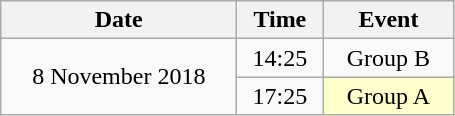<table class = "wikitable" style="text-align:center;">
<tr>
<th width=150>Date</th>
<th width=50>Time</th>
<th width=80>Event</th>
</tr>
<tr>
<td rowspan=2>8 November 2018</td>
<td>14:25</td>
<td>Group B</td>
</tr>
<tr>
<td>17:25</td>
<td bgcolor=ffffcc>Group A</td>
</tr>
</table>
